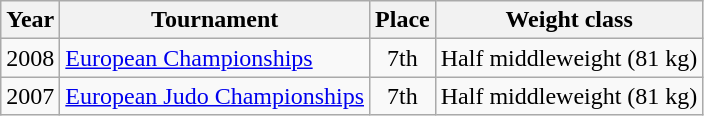<table class=wikitable>
<tr>
<th>Year</th>
<th>Tournament</th>
<th>Place</th>
<th>Weight class</th>
</tr>
<tr>
<td>2008</td>
<td><a href='#'>European Championships</a></td>
<td align="center">7th</td>
<td>Half middleweight (81 kg)</td>
</tr>
<tr>
<td>2007</td>
<td><a href='#'>European Judo Championships</a></td>
<td align="center">7th</td>
<td>Half middleweight (81 kg)</td>
</tr>
</table>
